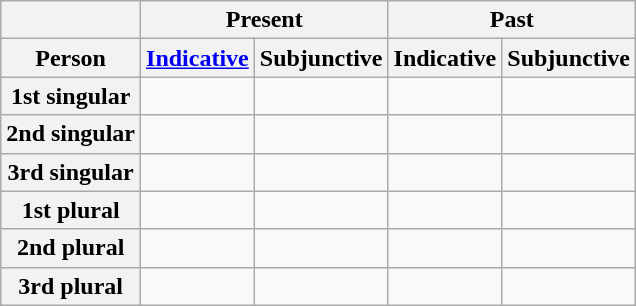<table class="wikitable">
<tr>
<th></th>
<th colspan="2">Present</th>
<th colspan="2">Past</th>
</tr>
<tr>
<th>Person</th>
<th><a href='#'>Indicative</a></th>
<th>Subjunctive</th>
<th>Indicative</th>
<th>Subjunctive</th>
</tr>
<tr>
<th>1st singular</th>
<td></td>
<td></td>
<td></td>
<td></td>
</tr>
<tr>
<th>2nd singular</th>
<td></td>
<td></td>
<td></td>
<td></td>
</tr>
<tr>
<th>3rd singular</th>
<td></td>
<td></td>
<td></td>
<td></td>
</tr>
<tr>
<th>1st plural</th>
<td></td>
<td></td>
<td></td>
<td></td>
</tr>
<tr>
<th>2nd plural</th>
<td></td>
<td></td>
<td></td>
<td></td>
</tr>
<tr>
<th>3rd plural</th>
<td></td>
<td></td>
<td></td>
<td></td>
</tr>
</table>
